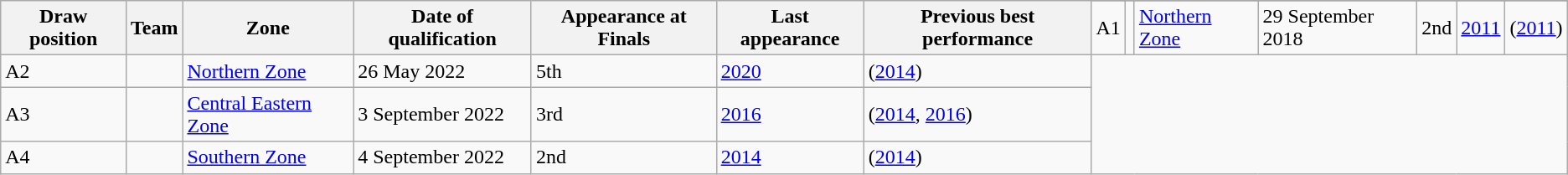<table class="wikitable sortable">
<tr>
<th rowspan=2>Draw position</th>
<th rowspan=2>Team</th>
<th rowspan=2>Zone</th>
<th rowspan=2>Date of qualification</th>
<th rowspan=2>Appearance at Finals</th>
<th rowspan=2>Last appearance</th>
<th rowspan=2>Previous best performance</th>
</tr>
<tr>
<td>A1</td>
<td style=white-space:nowrap></td>
<td><a href='#'>Northern Zone</a></td>
<td data-sort-value="3">29 September 2018</td>
<td>2nd</td>
<td><a href='#'>2011</a></td>
<td data-sort-value="1.1"> (<a href='#'>2011</a>)</td>
</tr>
<tr>
<td>A2</td>
<td style=white-space:nowrap></td>
<td><a href='#'>Northern Zone</a></td>
<td data-sort-value="21">26 May 2022</td>
<td>5th</td>
<td><a href='#'>2020</a></td>
<td data-sort-value="1.2"> (<a href='#'>2014</a>)</td>
</tr>
<tr>
<td>A3</td>
<td style=white-space:nowrap></td>
<td><a href='#'>Central Eastern Zone</a></td>
<td data-sort-value="7">3 September 2022</td>
<td>3rd</td>
<td><a href='#'>2016</a></td>
<td data-sort-value="2"> (<a href='#'>2014</a>, <a href='#'>2016</a>)</td>
</tr>
<tr>
<td>A4</td>
<td style=white-space:nowrap></td>
<td><a href='#'>Southern Zone</a></td>
<td data-sort-value="20">4 September 2022</td>
<td>2nd</td>
<td><a href='#'>2014</a></td>
<td data-sort-value="9"> (<a href='#'>2014</a>)</td>
</tr>
</table>
